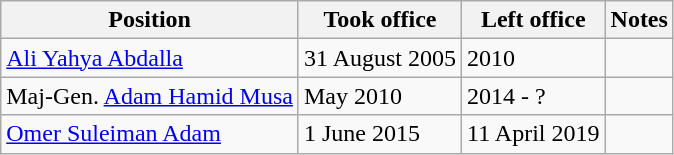<table class="wikitable">
<tr>
<th>Position</th>
<th>Took office</th>
<th>Left office</th>
<th>Notes</th>
</tr>
<tr>
<td><a href='#'>Ali Yahya Abdalla</a></td>
<td>31 August 2005</td>
<td>2010</td>
<td></td>
</tr>
<tr>
<td>Maj-Gen. <a href='#'>Adam Hamid Musa</a></td>
<td>May 2010</td>
<td>2014 - ?</td>
<td></td>
</tr>
<tr>
<td><a href='#'>Omer Suleiman Adam</a></td>
<td>1 June 2015</td>
<td>11 April 2019</td>
<td></td>
</tr>
</table>
